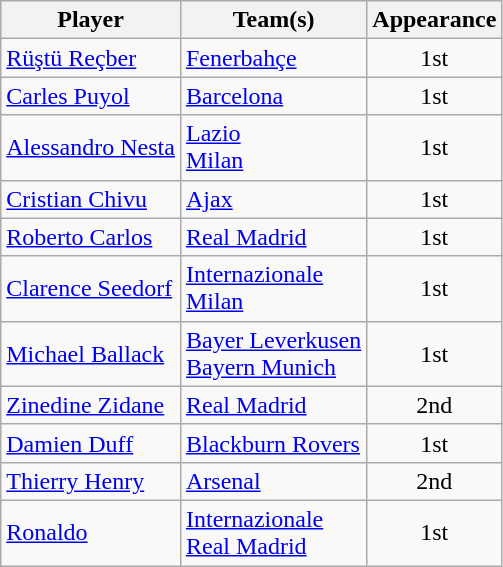<table class="wikitable">
<tr>
<th>Player</th>
<th>Team(s)</th>
<th>Appearance</th>
</tr>
<tr>
<td> <a href='#'>Rüştü Reçber</a></td>
<td> <a href='#'>Fenerbahçe</a></td>
<td style="text-align:center;">1st</td>
</tr>
<tr>
<td> <a href='#'>Carles Puyol</a></td>
<td> <a href='#'>Barcelona</a></td>
<td style="text-align:center;">1st</td>
</tr>
<tr>
<td> <a href='#'>Alessandro Nesta</a></td>
<td> <a href='#'>Lazio</a> <br>  <a href='#'>Milan</a></td>
<td style="text-align:center;">1st</td>
</tr>
<tr>
<td> <a href='#'>Cristian Chivu</a></td>
<td> <a href='#'>Ajax</a></td>
<td style="text-align:center;">1st</td>
</tr>
<tr>
<td> <a href='#'>Roberto Carlos</a></td>
<td> <a href='#'>Real Madrid</a></td>
<td style="text-align:center;">1st</td>
</tr>
<tr>
<td> <a href='#'>Clarence Seedorf</a></td>
<td> <a href='#'>Internazionale</a> <br>  <a href='#'>Milan</a></td>
<td style="text-align:center;">1st</td>
</tr>
<tr>
<td> <a href='#'>Michael Ballack</a></td>
<td> <a href='#'>Bayer Leverkusen</a> <br>  <a href='#'>Bayern Munich</a></td>
<td style="text-align:center;">1st</td>
</tr>
<tr>
<td> <a href='#'>Zinedine Zidane</a></td>
<td> <a href='#'>Real Madrid</a></td>
<td style="text-align:center;">2nd</td>
</tr>
<tr>
<td> <a href='#'>Damien Duff</a></td>
<td> <a href='#'>Blackburn Rovers</a></td>
<td style="text-align:center;">1st</td>
</tr>
<tr>
<td> <a href='#'>Thierry Henry</a></td>
<td> <a href='#'>Arsenal</a></td>
<td style="text-align:center;">2nd</td>
</tr>
<tr>
<td> <a href='#'>Ronaldo</a></td>
<td> <a href='#'>Internazionale</a> <br>  <a href='#'>Real Madrid</a></td>
<td style="text-align:center;">1st</td>
</tr>
</table>
